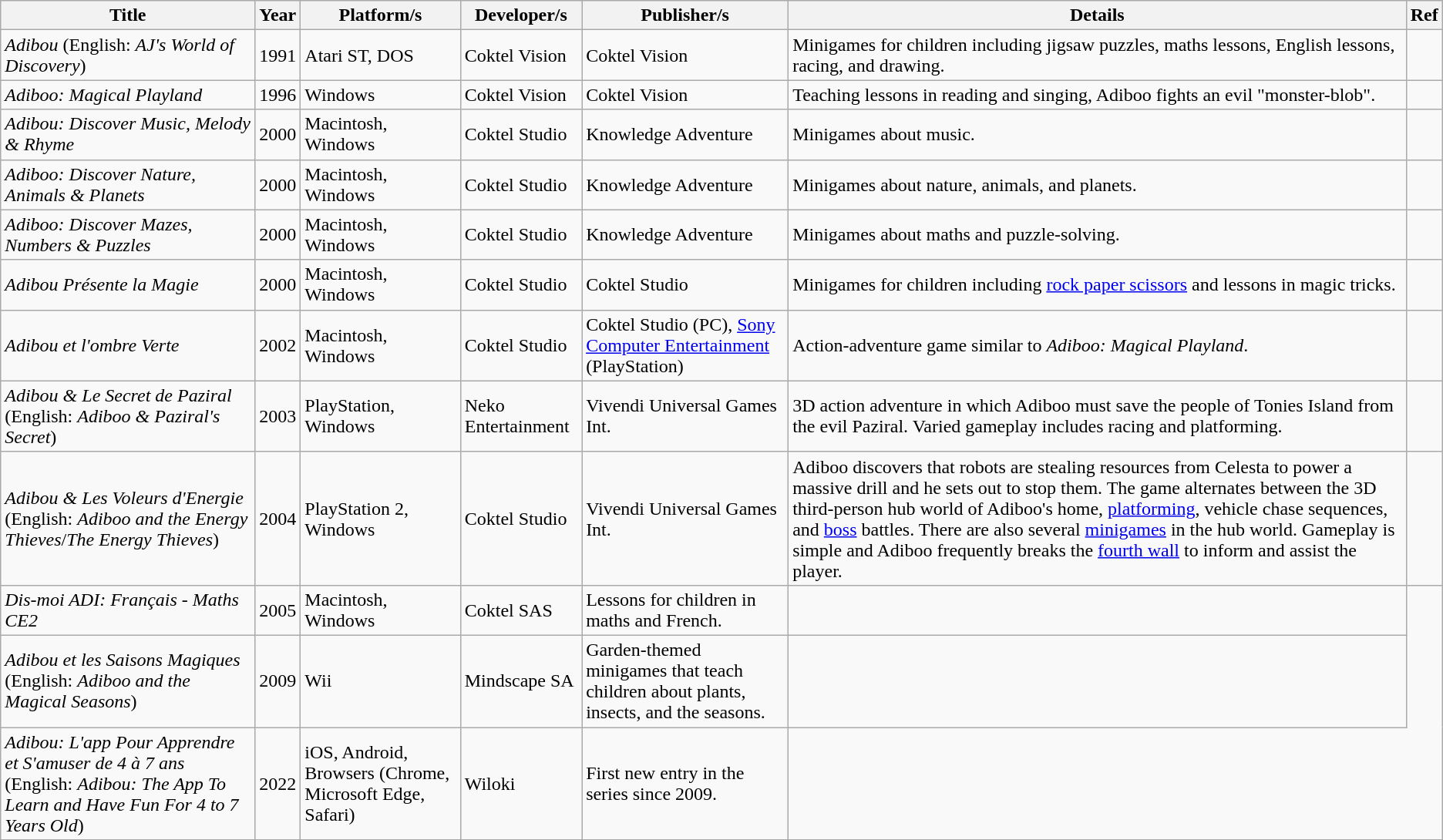<table class="wikitable sortable">
<tr>
<th>Title</th>
<th>Year</th>
<th>Platform/s</th>
<th>Developer/s</th>
<th>Publisher/s</th>
<th>Details</th>
<th>Ref</th>
</tr>
<tr>
<td><em>Adibou</em> (English: <em>AJ's World of Discovery</em>)</td>
<td>1991</td>
<td>Atari ST, DOS</td>
<td>Coktel Vision</td>
<td>Coktel Vision</td>
<td>Minigames for children including jigsaw puzzles, maths lessons, English lessons, racing, and drawing.</td>
<td></td>
</tr>
<tr>
<td><em>Adiboo: Magical Playland</em></td>
<td>1996</td>
<td>Windows</td>
<td>Coktel Vision</td>
<td>Coktel Vision</td>
<td>Teaching lessons in reading and singing, Adiboo fights an evil "monster-blob".</td>
<td></td>
</tr>
<tr>
<td><em>Adibou: Discover Music, Melody & Rhyme</em></td>
<td>2000</td>
<td>Macintosh, Windows</td>
<td>Coktel Studio</td>
<td>Knowledge Adventure</td>
<td>Minigames about music.</td>
<td></td>
</tr>
<tr>
<td><em>Adiboo: Discover Nature, Animals & Planets</em></td>
<td>2000</td>
<td>Macintosh, Windows</td>
<td>Coktel Studio</td>
<td>Knowledge Adventure</td>
<td>Minigames about nature, animals, and planets.</td>
<td></td>
</tr>
<tr>
<td><em>Adiboo: Discover Mazes, Numbers & Puzzles</em></td>
<td>2000</td>
<td>Macintosh, Windows</td>
<td>Coktel Studio</td>
<td>Knowledge Adventure</td>
<td>Minigames about maths and puzzle-solving.</td>
<td></td>
</tr>
<tr>
<td><em>Adibou Présente la Magie</em></td>
<td>2000</td>
<td>Macintosh, Windows</td>
<td>Coktel Studio</td>
<td>Coktel Studio</td>
<td>Minigames for children including <a href='#'>rock paper scissors</a> and lessons in magic tricks.</td>
<td></td>
</tr>
<tr>
<td><em>Adibou et l'ombre Verte</em></td>
<td>2002</td>
<td>Macintosh, Windows</td>
<td>Coktel Studio</td>
<td>Coktel Studio (PC), <a href='#'>Sony Computer Entertainment</a> (PlayStation)</td>
<td>Action-adventure game similar to <em>Adiboo: Magical Playland</em>.</td>
<td></td>
</tr>
<tr>
<td><em>Adibou & Le Secret de Paziral</em> (English: <em>Adiboo & Paziral's Secret</em>)</td>
<td>2003</td>
<td>PlayStation, Windows</td>
<td>Neko Entertainment</td>
<td>Vivendi Universal Games Int.</td>
<td>3D action adventure in which Adiboo must save the people of Tonies Island from the evil Paziral. Varied gameplay includes racing and platforming.</td>
<td></td>
</tr>
<tr>
<td><em>Adibou & Les Voleurs d'Energie</em> (English: <em>Adiboo and the Energy Thieves</em>/<em>The Energy Thieves</em>)</td>
<td>2004</td>
<td>PlayStation 2, Windows</td>
<td>Coktel Studio</td>
<td>Vivendi Universal Games Int.</td>
<td>Adiboo discovers that robots are stealing resources from Celesta to power a massive drill and he sets out to stop them. The game alternates between the 3D third-person hub world of Adiboo's home, <a href='#'>platforming</a>, vehicle chase sequences, and <a href='#'>boss</a> battles. There are also several <a href='#'>minigames</a> in the hub world. Gameplay is simple and Adiboo frequently breaks the <a href='#'>fourth wall</a> to inform and assist the player.</td>
<td></td>
</tr>
<tr>
<td><em>Dis-moi ADI: Français - Maths CE2</em></td>
<td>2005</td>
<td>Macintosh, Windows</td>
<td>Coktel SAS</td>
<td>Lessons for children in maths and French.</td>
<td></td>
</tr>
<tr>
<td><em>Adibou et les Saisons Magiques</em> (English: <em>Adiboo and the Magical Seasons</em>)</td>
<td>2009</td>
<td>Wii</td>
<td>Mindscape SA</td>
<td>Garden-themed minigames that teach children about plants, insects, and the seasons.</td>
<td></td>
</tr>
<tr>
<td><em>Adibou: L'app Pour Apprendre et S'amuser de 4 à 7 ans</em> (English: <em>Adibou: The App To Learn and Have Fun For 4 to 7 Years Old</em>)</td>
<td>2022</td>
<td>iOS, Android, Browsers (Chrome, Microsoft Edge, Safari)</td>
<td>Wiloki</td>
<td>First new entry in the series since 2009.</td>
</tr>
</table>
